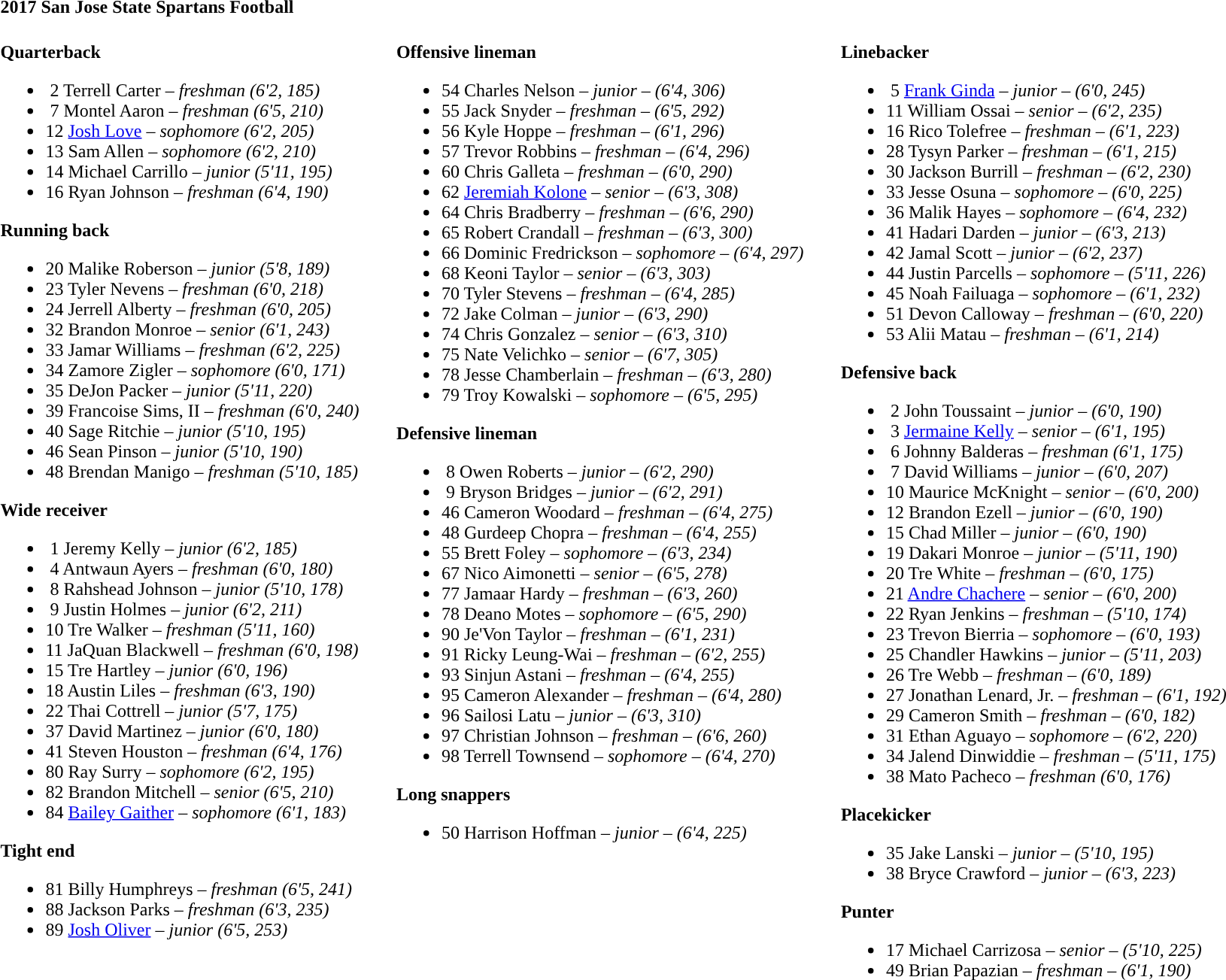<table class="toccolours" style="text-align: left;">
<tr>
<td colspan=11><strong>2017 San Jose State Spartans Football</strong></td>
</tr>
<tr>
<td valign="top"><br><strong>Quarterback</strong><ul><li> 2  Terrell Carter – <em>freshman (6'2, 185)</em></li><li> 7  Montel Aaron – <em>freshman (6'5, 210)</em></li><li>12 <a href='#'>Josh Love</a> – <em>sophomore (6'2, 205)</em></li><li>13 Sam Allen – <em>sophomore (6'2, 210)</em></li><li>14 Michael Carrillo – <em>junior (5'11, 195)</em></li><li>16 Ryan Johnson – <em>freshman (6'4, 190)</em></li></ul><strong>Running back</strong><ul><li>20 Malike Roberson – <em>junior (5'8, 189)</em></li><li>23 Tyler Nevens – <em>freshman (6'0, 218)</em></li><li>24 Jerrell Alberty – <em>freshman (6'0, 205)</em></li><li>32 Brandon Monroe – <em>senior (6'1, 243)</em></li><li>33 Jamar Williams – <em>freshman (6'2, 225)</em></li><li>34 Zamore Zigler – <em>sophomore (6'0, 171)</em></li><li>35 DeJon Packer – <em>junior (5'11, 220)</em></li><li>39 Francoise Sims, II – <em>freshman (6'0, 240)</em></li><li>40 Sage Ritchie – <em>junior (5'10, 195)</em></li><li>46 Sean Pinson – <em>junior (5'10, 190)</em></li><li>48 Brendan Manigo – <em>freshman (5'10, 185)</em></li></ul><strong>Wide receiver</strong><ul><li> 1  Jeremy Kelly – <em>junior (6'2, 185)</em></li><li> 4  Antwaun Ayers – <em>freshman (6'0, 180)</em></li><li> 8  Rahshead Johnson – <em>junior (5'10, 178)</em></li><li> 9  Justin Holmes – <em>junior (6'2, 211)</em></li><li>10 Tre Walker – <em>freshman (5'11, 160)</em></li><li>11 JaQuan Blackwell – <em>freshman (6'0, 198)</em></li><li>15 Tre Hartley – <em>junior (6'0, 196)</em></li><li>18 Austin Liles – <em>freshman (6'3, 190)</em></li><li>22 Thai Cottrell – <em>junior (5'7, 175)</em></li><li>37 David Martinez – <em>junior (6'0, 180)</em></li><li>41 Steven Houston – <em>freshman (6'4, 176)</em></li><li>80 Ray Surry – <em>sophomore (6'2, 195)</em></li><li>82 Brandon Mitchell – <em>senior (6'5, 210)</em></li><li>84 <a href='#'>Bailey Gaither</a> – <em>sophomore (6'1, 183)</em></li></ul><strong>Tight end</strong><ul><li>81 Billy Humphreys – <em>freshman (6'5, 241)</em></li><li>88 Jackson Parks – <em>freshman (6'3, 235)</em></li><li>89 <a href='#'>Josh Oliver</a> – <em>junior (6'5, 253)</em></li></ul></td>
<td width="25"> </td>
<td valign="top"><br><strong>Offensive lineman</strong><ul><li>54 Charles Nelson – <em>junior – (6'4, 306)</em></li><li>55 Jack Snyder – <em>freshman – (6'5, 292)</em></li><li>56 Kyle Hoppe – <em>freshman – (6'1, 296)</em></li><li>57 Trevor Robbins – <em>freshman – (6'4, 296)</em></li><li>60 Chris Galleta – <em>freshman – (6'0, 290)</em></li><li>62 <a href='#'>Jeremiah Kolone</a> – <em>senior – (6'3, 308)</em></li><li>64 Chris Bradberry – <em>freshman – (6'6, 290)</em></li><li>65 Robert Crandall – <em>freshman – (6'3, 300)</em></li><li>66 Dominic Fredrickson – <em>sophomore – (6'4, 297)</em></li><li>68 Keoni Taylor – <em>senior – (6'3, 303)</em></li><li>70 Tyler Stevens – <em>freshman – (6'4, 285)</em></li><li>72 Jake Colman – <em>junior – (6'3, 290)</em></li><li>74 Chris Gonzalez – <em>senior – (6'3, 310)</em></li><li>75 Nate Velichko – <em>senior – (6'7, 305)</em></li><li>78 Jesse Chamberlain – <em>freshman – (6'3, 280)</em></li><li>79 Troy Kowalski – <em>sophomore – (6'5, 295)</em></li></ul><strong>Defensive lineman</strong><ul><li> 8  Owen Roberts – <em>junior – (6'2, 290)</em></li><li> 9  Bryson Bridges – <em>junior – (6'2, 291)</em></li><li>46 Cameron Woodard – <em>freshman – (6'4, 275)</em></li><li>48 Gurdeep Chopra – <em>freshman – (6'4, 255)</em></li><li>55 Brett Foley – <em>sophomore – (6'3, 234)</em></li><li>67 Nico Aimonetti – <em>senior – (6'5, 278)</em></li><li>77 Jamaar Hardy – <em>freshman – (6'3, 260)</em></li><li>78 Deano Motes – <em>sophomore – (6'5, 290)</em></li><li>90 Je'Von Taylor – <em>freshman – (6'1, 231)</em></li><li>91 Ricky Leung-Wai – <em>freshman – (6'2, 255)</em></li><li>93 Sinjun Astani – <em>freshman – (6'4, 255)</em></li><li>95 Cameron Alexander – <em>freshman – (6'4, 280)</em></li><li>96 Sailosi Latu – <em>junior – (6'3, 310)</em></li><li>97 Christian Johnson – <em>freshman – (6'6, 260)</em></li><li>98 Terrell Townsend – <em>sophomore – (6'4, 270)</em></li></ul><strong>Long snappers</strong><ul><li>50 Harrison Hoffman – <em>junior – (6'4, 225)</em></li></ul></td>
<td width="25"> </td>
<td valign="top"><br><strong>Linebacker</strong><ul><li> 5  <a href='#'>Frank Ginda</a> – <em>junior – (6'0, 245)</em></li><li>11 William Ossai – <em>senior – (6'2, 235)</em></li><li>16 Rico Tolefree – <em>freshman – (6'1, 223)</em></li><li>28 Tysyn Parker – <em>freshman – (6'1, 215)</em></li><li>30 Jackson Burrill – <em>freshman – (6'2, 230)</em></li><li>33 Jesse Osuna – <em>sophomore – (6'0, 225)</em></li><li>36 Malik Hayes – <em>sophomore – (6'4, 232)</em></li><li>41 Hadari Darden – <em>junior – (6'3, 213)</em></li><li>42 Jamal Scott – <em>junior – (6'2, 237)</em></li><li>44 Justin Parcells – <em>sophomore – (5'11, 226)</em></li><li>45 Noah Failuaga – <em>sophomore – (6'1, 232)</em></li><li>51 Devon Calloway – <em>freshman – (6'0, 220)</em></li><li>53 Alii Matau – <em>freshman – (6'1, 214)</em></li></ul><strong>Defensive back</strong><ul><li> 2  John Toussaint – <em>junior – (6'0, 190)</em></li><li> 3  <a href='#'>Jermaine Kelly</a> – <em>senior – (6'1, 195)</em></li><li> 6  Johnny Balderas – <em>freshman (6'1, 175)</em></li><li> 7  David Williams – <em>junior – (6'0, 207)</em></li><li>10 Maurice McKnight – <em>senior – (6'0, 200)</em></li><li>12 Brandon Ezell – <em>junior – (6'0, 190)</em></li><li>15 Chad Miller – <em>junior – (6'0, 190)</em></li><li>19 Dakari Monroe – <em>junior – (5'11, 190)</em></li><li>20 Tre White – <em>freshman – (6'0, 175)</em></li><li>21 <a href='#'>Andre Chachere</a> – <em>senior – (6'0, 200)</em></li><li>22 Ryan Jenkins – <em>freshman – (5'10, 174)</em></li><li>23 Trevon Bierria – <em>sophomore – (6'0, 193)</em></li><li>25 Chandler Hawkins – <em>junior – (5'11, 203)</em></li><li>26 Tre Webb – <em>freshman – (6'0, 189)</em></li><li>27 Jonathan Lenard, Jr. – <em>freshman – (6'1, 192)</em></li><li>29 Cameron Smith – <em>freshman – (6'0, 182)</em></li><li>31 Ethan Aguayo – <em>sophomore – (6'2, 220)</em></li><li>34 Jalend Dinwiddie – <em>freshman – (5'11, 175)</em></li><li>38 Mato Pacheco – <em>freshman (6'0, 176)</em></li></ul><strong>Placekicker</strong><ul><li>35 Jake Lanski – <em>junior – (5'10, 195)</em></li><li>38 Bryce Crawford – <em>junior – (6'3, 223)</em></li></ul><strong>Punter</strong><ul><li>17 Michael Carrizosa – <em>senior – (5'10, 225)</em></li><li>49 Brian Papazian – <em>freshman – (6'1, 190)</em></li></ul></td>
</tr>
<tr>
</tr>
</table>
